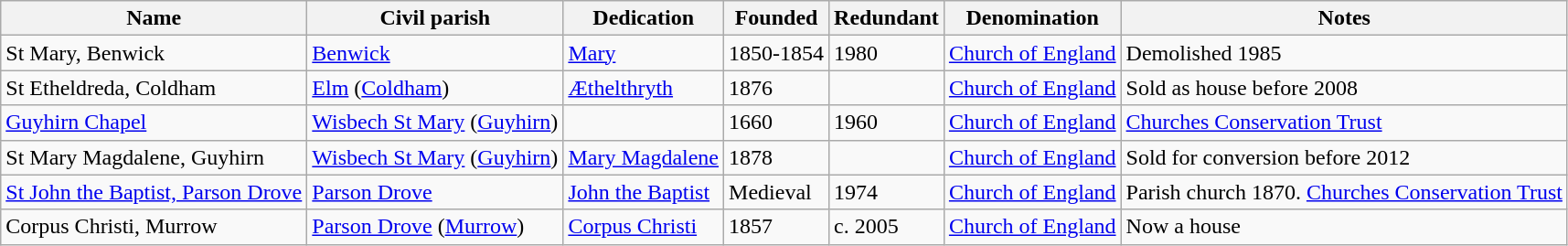<table class="wikitable sortable">
<tr>
<th scope="col">Name</th>
<th>Civil parish</th>
<th>Dedication</th>
<th>Founded</th>
<th>Redundant</th>
<th scope="col">Denomination</th>
<th>Notes</th>
</tr>
<tr>
<td>St Mary, Benwick</td>
<td><a href='#'>Benwick</a></td>
<td><a href='#'>Mary</a></td>
<td>1850-1854</td>
<td>1980</td>
<td><a href='#'>Church of England</a></td>
<td>Demolished 1985</td>
</tr>
<tr>
<td>St Etheldreda, Coldham</td>
<td><a href='#'>Elm</a> (<a href='#'>Coldham</a>)</td>
<td><a href='#'>Æthelthryth</a></td>
<td>1876</td>
<td></td>
<td><a href='#'>Church of England</a></td>
<td>Sold as house before 2008</td>
</tr>
<tr>
<td><a href='#'>Guyhirn Chapel</a></td>
<td><a href='#'>Wisbech St Mary</a> (<a href='#'>Guyhirn</a>)</td>
<td></td>
<td>1660</td>
<td>1960</td>
<td><a href='#'>Church of England</a></td>
<td><a href='#'>Churches Conservation Trust</a></td>
</tr>
<tr>
<td>St Mary Magdalene, Guyhirn</td>
<td><a href='#'>Wisbech St Mary</a> (<a href='#'>Guyhirn</a>)</td>
<td><a href='#'>Mary Magdalene</a></td>
<td>1878</td>
<td></td>
<td><a href='#'>Church of England</a></td>
<td>Sold for conversion before 2012</td>
</tr>
<tr>
<td><a href='#'>St John the Baptist, Parson Drove</a></td>
<td><a href='#'>Parson Drove</a></td>
<td><a href='#'>John the Baptist</a></td>
<td>Medieval</td>
<td>1974</td>
<td><a href='#'>Church of England</a></td>
<td>Parish church 1870. <a href='#'>Churches Conservation Trust</a></td>
</tr>
<tr>
<td>Corpus Christi, Murrow</td>
<td><a href='#'>Parson Drove</a> (<a href='#'>Murrow</a>)</td>
<td><a href='#'>Corpus Christi</a></td>
<td>1857</td>
<td>c. 2005</td>
<td><a href='#'>Church of England</a></td>
<td>Now a house</td>
</tr>
</table>
